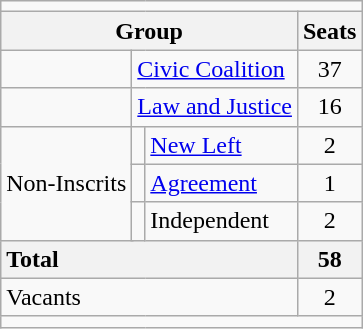<table class="wikitable">
<tr>
<td colspan="5"></td>
</tr>
<tr>
<th colspan="4">Group</th>
<th>Seats</th>
</tr>
<tr>
<td></td>
<td colspan="3"><a href='#'>Civic Coalition</a></td>
<td style="text-align: center;">37</td>
</tr>
<tr>
<td></td>
<td colspan="3"><a href='#'>Law and Justice</a></td>
<td style="text-align: center;">16</td>
</tr>
<tr>
<td colspan="2" rowspan="3">Non-Inscrits</td>
<td></td>
<td><a href='#'>New Left</a></td>
<td style="text-align: center;">2</td>
</tr>
<tr>
<td></td>
<td><a href='#'>Agreement</a></td>
<td style="text-align: center;">1</td>
</tr>
<tr>
<td></td>
<td>Independent</td>
<td style="text-align: center;">2</td>
</tr>
<tr>
<th colspan="4" style="text-align: left;">Total</th>
<th style="text-align: center;">58</th>
</tr>
<tr>
<td colspan="4">Vacants</td>
<td style="text-align: center;">2</td>
</tr>
<tr>
<td colspan="5"></td>
</tr>
</table>
